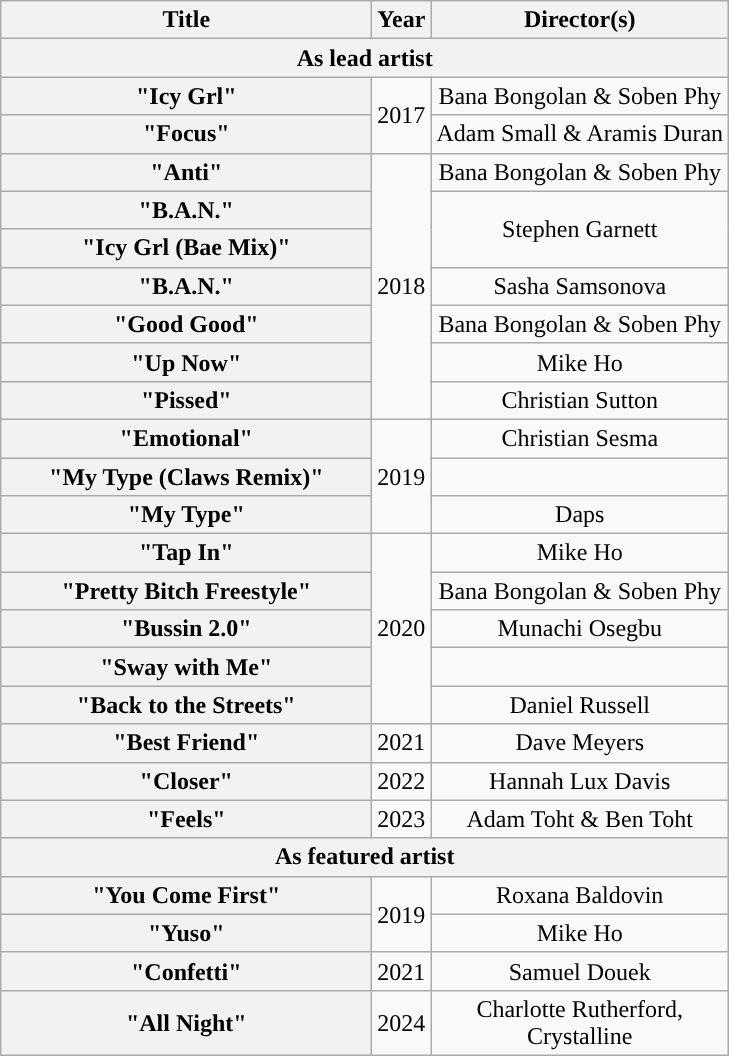<table class="wikitable plainrowheaders" style="text-align:center;">
<tr>
<th scope="col" style="width:15em;">Title</th>
<th scope="col">Year</th>
<th scope="col">Director(s)</th>
</tr>
<tr>
<th scope="col" colspan="3">As lead artist</th>
</tr>
<tr>
<th scope="row">"Icy Grl"</th>
<td rowspan="2">2017</td>
<td>Bana Bongolan & Soben Phy</td>
</tr>
<tr>
<th scope="row">"Focus"</th>
<td>Adam Small & Aramis Duran</td>
</tr>
<tr>
<th scope="row">"Anti"</th>
<td rowspan="7">2018</td>
<td>Bana Bongolan & Soben Phy</td>
</tr>
<tr>
<th scope="row">"B.A.N."<br></th>
<td rowspan="2">Stephen Garnett</td>
</tr>
<tr>
<th scope="row">"Icy Grl (Bae Mix)"<br></th>
</tr>
<tr>
<th scope="row">"B.A.N."</th>
<td>Sasha Samsonova</td>
</tr>
<tr>
<th scope="row">"Good Good"</th>
<td>Bana Bongolan & Soben Phy</td>
</tr>
<tr>
<th scope="row">"Up Now"<br></th>
<td>Mike Ho</td>
</tr>
<tr>
<th scope="row">"Pissed"</th>
<td>Christian Sutton</td>
</tr>
<tr>
<th scope="row">"Emotional"<br></th>
<td rowspan="3">2019</td>
<td>Christian Sesma</td>
</tr>
<tr>
<th scope="row">"My Type (Claws Remix)"</th>
<td></td>
</tr>
<tr>
<th scope="row">"My Type"</th>
<td>Daps</td>
</tr>
<tr>
<th scope="row">"Tap In"</th>
<td rowspan="5">2020</td>
<td>Mike Ho</td>
</tr>
<tr>
<th scope="row">"Pretty Bitch Freestyle"</th>
<td>Bana Bongolan & Soben Phy</td>
</tr>
<tr>
<th scope="row">"Bussin 2.0"<br></th>
<td>Munachi Osegbu</td>
</tr>
<tr>
<th scope="row">"Sway with Me"<br></th>
<td></td>
</tr>
<tr>
<th scope="row">"Back to the Streets"<br></th>
<td>Daniel Russell</td>
</tr>
<tr>
<th scope="row">"Best Friend"<br></th>
<td rowspan="1">2021</td>
<td>Dave Meyers</td>
</tr>
<tr>
<th scope="row">"Closer"<br></th>
<td rowspan="1">2022</td>
<td>Hannah Lux Davis</td>
</tr>
<tr>
<th scope="row">"Feels"<br></th>
<td>2023</td>
<td>Adam Toht & Ben Toht</td>
</tr>
<tr>
<th scope="col" colspan="3">As featured artist</th>
</tr>
<tr>
<th scope="row">"You Come First"<br></th>
<td rowspan="2">2019</td>
<td>Roxana Baldovin</td>
</tr>
<tr>
<th scope="row">"Yuso"<br></th>
<td>Mike Ho</td>
</tr>
<tr>
<th scope="row">"Confetti"<br></th>
<td rowspan="1">2021</td>
<td>Samuel Douek</td>
</tr>
<tr>
<th scope="row">"All Night"<br></th>
<td>2024</td>
<td>Charlotte Rutherford,<br>Crystalline</td>
</tr>
</table>
